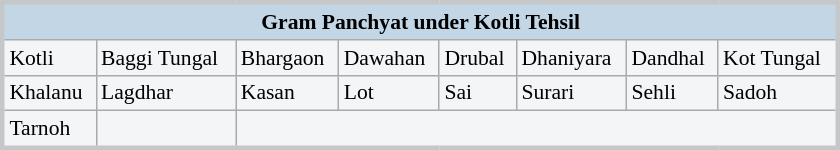<table class="wikitable"  style="margin:auto; width:560px; margin:0 0 1em 1em; background:#f4f5f6; border:#c6c7c8 solid; font-size:90%;">
<tr>
<td colspan="8"  style="background:#c2d6e5; text-align:center;"><strong>Gram Panchyat under  Kotli Tehsil </strong></td>
</tr>
<tr>
<td>Kotli</td>
<td>Baggi Tungal</td>
<td>Bhargaon</td>
<td>Dawahan</td>
<td>Drubal</td>
<td>Dhaniyara</td>
<td>Dandhal</td>
<td>Kot Tungal</td>
</tr>
<tr>
<td>Khalanu</td>
<td>Lagdhar</td>
<td>Kasan</td>
<td>Lot</td>
<td>Sai</td>
<td>Surari</td>
<td>Sehli</td>
<td>Sadoh</td>
</tr>
<tr>
<td>Tarnoh</td>
<td></td>
</tr>
</table>
